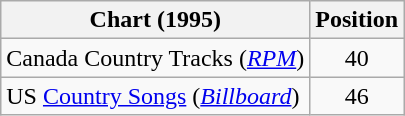<table class="wikitable sortable">
<tr>
<th scope="col">Chart (1995)</th>
<th scope="col">Position</th>
</tr>
<tr>
<td>Canada Country Tracks (<em><a href='#'>RPM</a></em>)</td>
<td align="center">40</td>
</tr>
<tr>
<td>US <a href='#'>Country Songs</a> (<em><a href='#'>Billboard</a></em>)</td>
<td align="center">46</td>
</tr>
</table>
